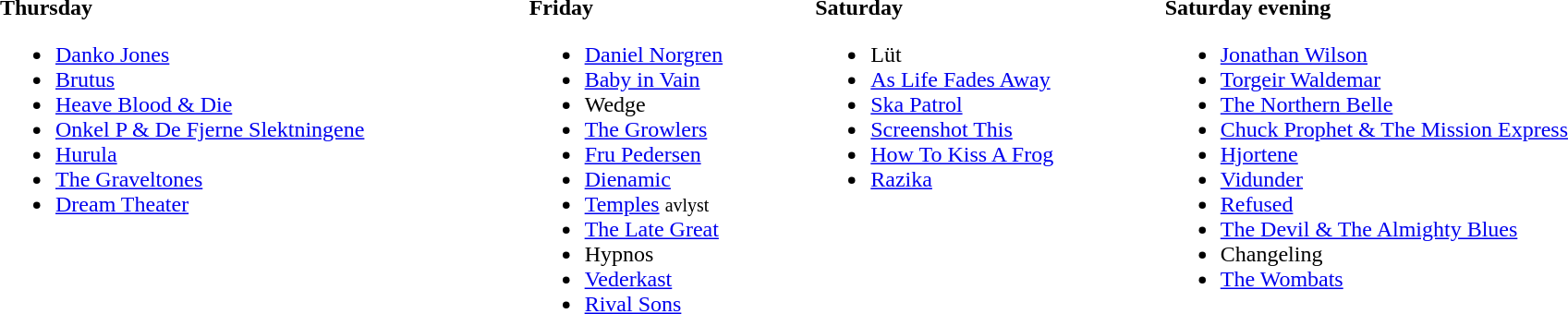<table cellpadding="2" cellspacing="2" border="0" style="width: 100%;">
<tr valign="top">
<td><br><strong>Thursday</strong><ul><li> <a href='#'>Danko Jones</a></li><li> <a href='#'>Brutus</a></li><li> <a href='#'>Heave Blood & Die</a></li><li> <a href='#'>Onkel P & De Fjerne Slektningene</a></li><li> <a href='#'>Hurula</a></li><li> <a href='#'>The Graveltones</a></li><li> <a href='#'>Dream Theater</a></li></ul></td>
<td><br><strong>Friday</strong><ul><li> <a href='#'>Daniel Norgren</a></li><li> <a href='#'>Baby in Vain</a></li><li> Wedge</li><li> <a href='#'>The Growlers</a></li><li> <a href='#'>Fru Pedersen</a></li><li> <a href='#'>Dienamic</a></li><li> <a href='#'>Temples</a> <small>avlyst</small></li><li> <a href='#'>The Late Great</a></li><li> Hypnos</li><li> <a href='#'>Vederkast</a></li><li> <a href='#'>Rival Sons</a></li></ul></td>
<td><br><strong>Saturday</strong><ul><li> Lüt</li><li> <a href='#'>As Life Fades Away</a></li><li> <a href='#'>Ska Patrol</a></li><li> <a href='#'>Screenshot This</a></li><li> <a href='#'>How To Kiss A Frog</a></li><li> <a href='#'>Razika</a></li></ul></td>
<td><br><strong>Saturday evening</strong><ul><li> <a href='#'>Jonathan Wilson</a></li><li> <a href='#'>Torgeir Waldemar</a></li><li> <a href='#'>The Northern Belle</a></li><li> <a href='#'>Chuck Prophet & The Mission Express</a></li><li> <a href='#'>Hjortene</a></li><li> <a href='#'>Vidunder</a></li><li> <a href='#'>Refused</a></li><li> <a href='#'>The Devil & The Almighty Blues</a></li><li> Changeling</li><li> <a href='#'>The Wombats</a></li></ul></td>
</tr>
</table>
